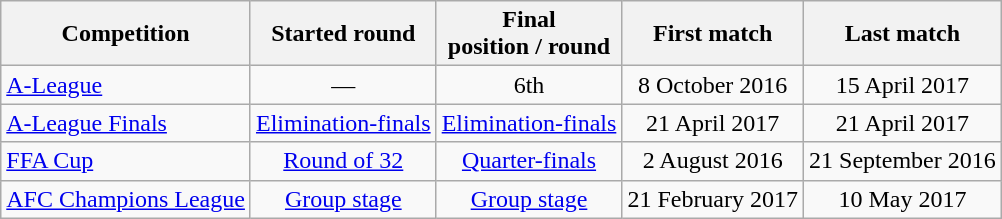<table class="wikitable">
<tr>
<th>Competition</th>
<th>Started round</th>
<th>Final <br>position / round</th>
<th>First match</th>
<th>Last match</th>
</tr>
<tr style="text-align: center">
<td align=left><a href='#'>A-League</a></td>
<td>—</td>
<td>6th</td>
<td>8 October 2016</td>
<td>15 April 2017</td>
</tr>
<tr style="text-align: center">
<td align=left><a href='#'>A-League Finals</a></td>
<td><a href='#'>Elimination-finals</a></td>
<td><a href='#'>Elimination-finals</a></td>
<td>21 April 2017</td>
<td>21 April 2017</td>
</tr>
<tr style="text-align: center">
<td align=left><a href='#'>FFA Cup</a></td>
<td><a href='#'>Round of 32</a></td>
<td><a href='#'>Quarter-finals</a></td>
<td>2 August 2016</td>
<td>21 September 2016</td>
</tr>
<tr style="text-align: center">
<td align=left><a href='#'>AFC Champions League</a></td>
<td><a href='#'>Group stage</a></td>
<td><a href='#'>Group stage</a></td>
<td>21 February 2017</td>
<td>10 May 2017</td>
</tr>
</table>
